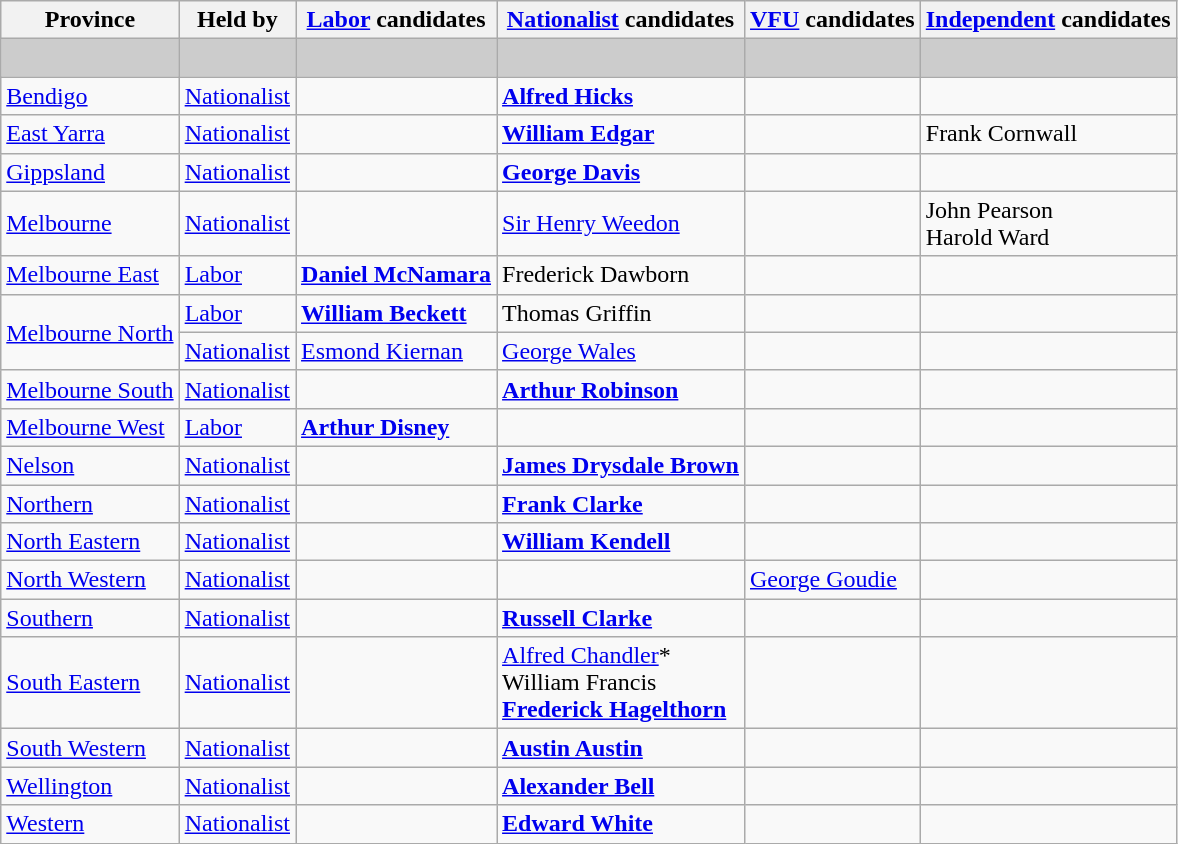<table class="wikitable">
<tr>
<th>Province</th>
<th>Held by</th>
<th><a href='#'>Labor</a> candidates</th>
<th><a href='#'>Nationalist</a> candidates</th>
<th><a href='#'>VFU</a> candidates</th>
<th><a href='#'>Independent</a> candidates</th>
</tr>
<tr bgcolor="#cccccc">
<td></td>
<td></td>
<td></td>
<td></td>
<td></td>
<td> </td>
</tr>
<tr>
<td><a href='#'>Bendigo</a></td>
<td><a href='#'>Nationalist</a></td>
<td></td>
<td><strong><a href='#'>Alfred Hicks</a></strong></td>
<td></td>
<td></td>
</tr>
<tr>
<td><a href='#'>East Yarra</a></td>
<td><a href='#'>Nationalist</a></td>
<td></td>
<td><strong><a href='#'>William Edgar</a></strong></td>
<td></td>
<td>Frank Cornwall</td>
</tr>
<tr>
<td><a href='#'>Gippsland</a></td>
<td><a href='#'>Nationalist</a></td>
<td></td>
<td><strong><a href='#'>George Davis</a></strong></td>
<td></td>
<td></td>
</tr>
<tr>
<td><a href='#'>Melbourne</a></td>
<td><a href='#'>Nationalist</a></td>
<td></td>
<td><a href='#'>Sir Henry Weedon</a></td>
<td></td>
<td>John Pearson <br> Harold Ward</td>
</tr>
<tr>
<td><a href='#'>Melbourne East</a></td>
<td><a href='#'>Labor</a></td>
<td><strong><a href='#'>Daniel McNamara</a></strong></td>
<td>Frederick Dawborn</td>
<td></td>
<td></td>
</tr>
<tr>
<td rowspan=2><a href='#'>Melbourne North</a></td>
<td><a href='#'>Labor</a></td>
<td><strong><a href='#'>William Beckett</a></strong></td>
<td>Thomas Griffin</td>
<td></td>
<td></td>
</tr>
<tr>
<td><a href='#'>Nationalist</a></td>
<td><a href='#'>Esmond Kiernan</a></td>
<td><a href='#'>George Wales</a></td>
<td></td>
<td></td>
</tr>
<tr>
<td><a href='#'>Melbourne South</a></td>
<td><a href='#'>Nationalist</a></td>
<td></td>
<td><strong><a href='#'>Arthur Robinson</a></strong></td>
<td></td>
<td></td>
</tr>
<tr>
<td><a href='#'>Melbourne West</a></td>
<td><a href='#'>Labor</a></td>
<td><strong><a href='#'>Arthur Disney</a></strong></td>
<td></td>
<td></td>
<td></td>
</tr>
<tr>
<td><a href='#'>Nelson</a></td>
<td><a href='#'>Nationalist</a></td>
<td></td>
<td><strong><a href='#'>James Drysdale Brown</a></strong></td>
<td></td>
<td></td>
</tr>
<tr>
<td><a href='#'>Northern</a></td>
<td><a href='#'>Nationalist</a></td>
<td></td>
<td><strong><a href='#'>Frank Clarke</a></strong></td>
<td></td>
<td></td>
</tr>
<tr>
<td><a href='#'>North Eastern</a></td>
<td><a href='#'>Nationalist</a></td>
<td></td>
<td><strong><a href='#'>William Kendell</a></strong></td>
<td></td>
<td></td>
</tr>
<tr>
<td><a href='#'>North Western</a></td>
<td><a href='#'>Nationalist</a></td>
<td></td>
<td></td>
<td><a href='#'>George Goudie</a></td>
<td></td>
</tr>
<tr>
<td><a href='#'>Southern</a></td>
<td><a href='#'>Nationalist</a></td>
<td></td>
<td><strong><a href='#'>Russell Clarke</a></strong></td>
<td></td>
<td></td>
</tr>
<tr>
<td><a href='#'>South Eastern</a></td>
<td><a href='#'>Nationalist</a></td>
<td></td>
<td><a href='#'>Alfred Chandler</a>* <br> William Francis <br> <strong><a href='#'>Frederick Hagelthorn</a></strong></td>
<td></td>
<td></td>
</tr>
<tr>
<td><a href='#'>South Western</a></td>
<td><a href='#'>Nationalist</a></td>
<td></td>
<td><strong><a href='#'>Austin Austin</a></strong></td>
<td></td>
<td></td>
</tr>
<tr>
<td><a href='#'>Wellington</a></td>
<td><a href='#'>Nationalist</a></td>
<td></td>
<td><strong><a href='#'>Alexander Bell</a></strong></td>
<td></td>
<td></td>
</tr>
<tr>
<td><a href='#'>Western</a></td>
<td><a href='#'>Nationalist</a></td>
<td></td>
<td><strong><a href='#'>Edward White</a></strong></td>
<td></td>
<td></td>
</tr>
</table>
